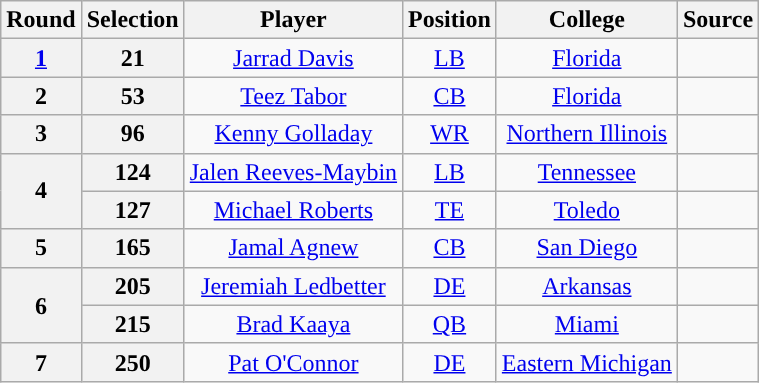<table class="wikitable" style="text-align:center">
<tr>
<th>Round</th>
<th>Selection</th>
<th>Player</th>
<th>Position</th>
<th>College</th>
<th>Source</th>
</tr>
<tr>
<th><a href='#'>1</a></th>
<th>21</th>
<td><a href='#'>Jarrad Davis</a></td>
<td><a href='#'>LB</a></td>
<td><a href='#'>Florida</a></td>
<td></td>
</tr>
<tr>
<th>2</th>
<th>53</th>
<td><a href='#'>Teez Tabor</a></td>
<td><a href='#'>CB</a></td>
<td><a href='#'>Florida</a></td>
<td></td>
</tr>
<tr>
<th>3</th>
<th>96</th>
<td><a href='#'>Kenny Golladay</a></td>
<td><a href='#'>WR</a></td>
<td><a href='#'>Northern Illinois</a></td>
<td></td>
</tr>
<tr>
<th rowspan=2>4</th>
<th>124</th>
<td><a href='#'>Jalen Reeves-Maybin</a></td>
<td><a href='#'>LB</a></td>
<td><a href='#'>Tennessee</a></td>
<td></td>
</tr>
<tr>
<th>127</th>
<td><a href='#'>Michael Roberts</a></td>
<td><a href='#'>TE</a></td>
<td><a href='#'>Toledo</a></td>
<td></td>
</tr>
<tr>
<th>5</th>
<th>165</th>
<td><a href='#'>Jamal Agnew</a></td>
<td><a href='#'>CB</a></td>
<td><a href='#'>San Diego</a></td>
<td></td>
</tr>
<tr>
<th rowspan=2>6</th>
<th>205</th>
<td><a href='#'>Jeremiah Ledbetter</a></td>
<td><a href='#'>DE</a></td>
<td><a href='#'>Arkansas</a></td>
<td></td>
</tr>
<tr>
<th>215</th>
<td><a href='#'>Brad Kaaya</a></td>
<td><a href='#'>QB</a></td>
<td><a href='#'>Miami</a></td>
<td></td>
</tr>
<tr>
<th>7</th>
<th>250</th>
<td><a href='#'>Pat O'Connor</a></td>
<td><a href='#'>DE</a></td>
<td><a href='#'>Eastern Michigan</a></td>
<td></td>
</tr>
</table>
